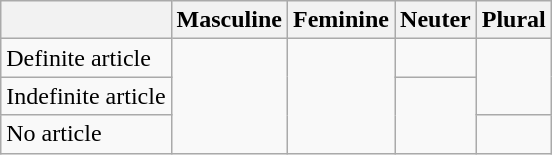<table class="wikitable">
<tr>
<th></th>
<th>Masculine</th>
<th>Feminine</th>
<th>Neuter</th>
<th>Plural</th>
</tr>
<tr>
<td>Definite article</td>
<td rowspan="3"></td>
<td rowspan="3"></td>
<td></td>
<td rowspan="2"></td>
</tr>
<tr>
<td>Indefinite article</td>
<td rowspan="2"></td>
</tr>
<tr>
<td>No article</td>
<td></td>
</tr>
</table>
